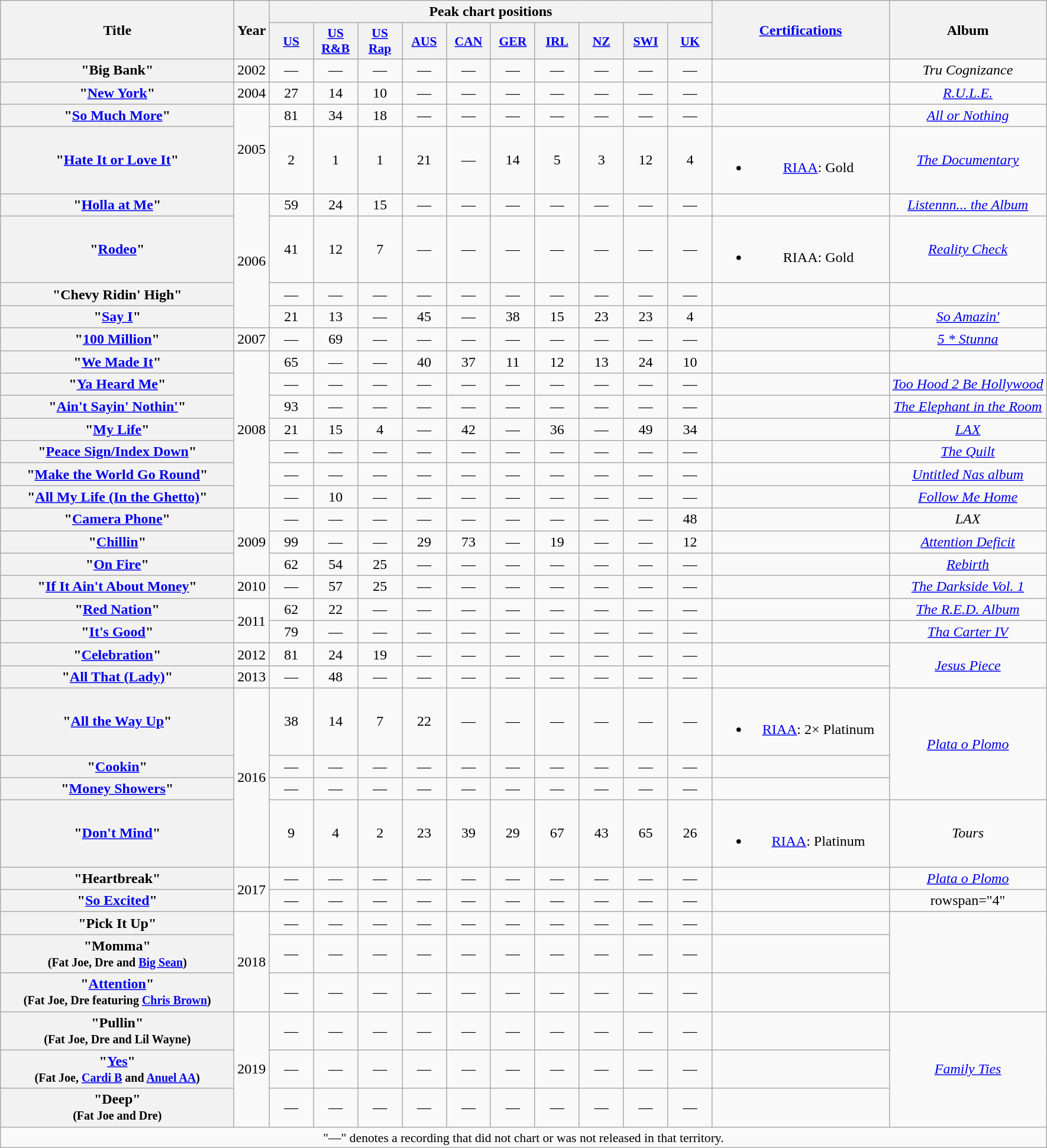<table class="wikitable plainrowheaders" style="text-align:center;">
<tr>
<th scope="col" rowspan="2" style="width:16em;">Title</th>
<th scope="col" rowspan="2">Year</th>
<th scope="col" colspan="10">Peak chart positions</th>
<th scope="col" rowspan="2" style="width:12em;"><a href='#'>Certifications</a></th>
<th scope="col" rowspan="2">Album</th>
</tr>
<tr>
<th scope="col" style="width:3em;font-size:90%;"><a href='#'>US</a><br></th>
<th scope="col" style="width:3em;font-size:90%;"><a href='#'>US<br>R&B</a><br></th>
<th scope="col" style="width:3em;font-size:90%;"><a href='#'>US<br>Rap</a><br></th>
<th scope="col" style="width:3em;font-size:90%;"><a href='#'>AUS</a><br></th>
<th scope="col" style="width:3em;font-size:90%;"><a href='#'>CAN</a><br></th>
<th scope="col" style="width:3em;font-size:90%;"><a href='#'>GER</a><br></th>
<th scope="col" style="width:3em;font-size:90%;"><a href='#'>IRL</a><br></th>
<th scope="col" style="width:3em;font-size:90%;"><a href='#'>NZ</a><br></th>
<th scope="col" style="width:3em;font-size:90%;"><a href='#'>SWI</a><br></th>
<th scope="col" style="width:3em;font-size:90%;"><a href='#'>UK</a><br></th>
</tr>
<tr>
<th scope="row">"Big Bank"<br></th>
<td rowspan="1">2002</td>
<td>—</td>
<td>—</td>
<td>—</td>
<td>—</td>
<td>—</td>
<td>—</td>
<td>—</td>
<td>—</td>
<td>—</td>
<td>—</td>
<td></td>
<td><em>Tru Cognizance</em></td>
</tr>
<tr>
<th scope="row">"<a href='#'>New York</a>"<br></th>
<td rowspan="1">2004</td>
<td>27</td>
<td>14</td>
<td>10</td>
<td>—</td>
<td>—</td>
<td>—</td>
<td>—</td>
<td>—</td>
<td>—</td>
<td>—</td>
<td></td>
<td><em><a href='#'>R.U.L.E.</a></em></td>
</tr>
<tr>
<th scope="row">"<a href='#'>So Much More</a>"<br></th>
<td rowspan="2">2005</td>
<td>81</td>
<td>34</td>
<td>18</td>
<td>—</td>
<td>—</td>
<td>—</td>
<td>—</td>
<td>—</td>
<td>—</td>
<td>—</td>
<td></td>
<td><em><a href='#'>All or Nothing</a></em></td>
</tr>
<tr>
<th scope="row">"<a href='#'>Hate It or Love It</a>"<br></th>
<td>2</td>
<td>1</td>
<td>1</td>
<td>21</td>
<td>—</td>
<td>14</td>
<td>5</td>
<td>3</td>
<td>12</td>
<td>4</td>
<td><br><ul><li><a href='#'>RIAA</a>: Gold</li></ul></td>
<td><em><a href='#'>The Documentary</a></em></td>
</tr>
<tr>
<th scope="row">"<a href='#'>Holla at Me</a>"<br></th>
<td rowspan="4">2006</td>
<td>59</td>
<td>24</td>
<td>15</td>
<td>—</td>
<td>—</td>
<td>—</td>
<td>—</td>
<td>—</td>
<td>—</td>
<td>—</td>
<td></td>
<td><em><a href='#'>Listennn... the Album</a></em></td>
</tr>
<tr>
<th scope="row">"<a href='#'>Rodeo</a>"<br></th>
<td>41</td>
<td>12</td>
<td>7</td>
<td>—</td>
<td>—</td>
<td>—</td>
<td>—</td>
<td>—</td>
<td>—</td>
<td>—</td>
<td><br><ul><li>RIAA: Gold</li></ul></td>
<td><em><a href='#'>Reality Check</a></em></td>
</tr>
<tr>
<th scope="row">"Chevy Ridin' High"<br></th>
<td>—</td>
<td>—</td>
<td>—</td>
<td>—</td>
<td>—</td>
<td>—</td>
<td>—</td>
<td>—</td>
<td>—</td>
<td>—</td>
<td></td>
<td></td>
</tr>
<tr>
<th scope="row">"<a href='#'>Say I</a>"<br></th>
<td>21</td>
<td>13</td>
<td>—</td>
<td>45</td>
<td>—</td>
<td>38</td>
<td>15</td>
<td>23</td>
<td>23</td>
<td>4</td>
<td></td>
<td><em><a href='#'>So Amazin'</a></em></td>
</tr>
<tr>
<th scope="row">"<a href='#'>100 Million</a>"<br></th>
<td rowspan="1">2007</td>
<td>—</td>
<td>69</td>
<td>—</td>
<td>—</td>
<td>—</td>
<td>—</td>
<td>—</td>
<td>—</td>
<td>—</td>
<td>—</td>
<td></td>
<td><em><a href='#'>5 * Stunna</a></em></td>
</tr>
<tr>
<th scope="row">"<a href='#'>We Made It</a>"<br></th>
<td rowspan="7">2008</td>
<td>65</td>
<td>—</td>
<td>—</td>
<td>40</td>
<td>37</td>
<td>11</td>
<td>12</td>
<td>13</td>
<td>24</td>
<td>10</td>
<td></td>
<td></td>
</tr>
<tr>
<th scope="row">"<a href='#'>Ya Heard Me</a>"<br></th>
<td>—</td>
<td>—</td>
<td>—</td>
<td>—</td>
<td>—</td>
<td>—</td>
<td>—</td>
<td>—</td>
<td>—</td>
<td>—</td>
<td></td>
<td><em><a href='#'>Too Hood 2 Be Hollywood</a></em></td>
</tr>
<tr>
<th scope="row">"<a href='#'>Ain't Sayin' Nothin'</a>"<br></th>
<td>93</td>
<td>—</td>
<td>—</td>
<td>—</td>
<td>—</td>
<td>—</td>
<td>—</td>
<td>—</td>
<td>—</td>
<td>—</td>
<td></td>
<td><em><a href='#'>The Elephant in the Room</a></em></td>
</tr>
<tr>
<th scope="row">"<a href='#'>My Life</a>"<br></th>
<td>21</td>
<td>15</td>
<td>4</td>
<td>—</td>
<td>42</td>
<td>—</td>
<td>36</td>
<td>—</td>
<td>49</td>
<td>34</td>
<td></td>
<td><em><a href='#'>LAX</a></em></td>
</tr>
<tr>
<th scope="row">"<a href='#'>Peace Sign/Index Down</a>"<br></th>
<td>—</td>
<td>—</td>
<td>—</td>
<td>—</td>
<td>—</td>
<td>—</td>
<td>—</td>
<td>—</td>
<td>—</td>
<td>—</td>
<td></td>
<td><em><a href='#'>The Quilt</a></em></td>
</tr>
<tr>
<th scope="row">"<a href='#'>Make the World Go Round</a>"<br></th>
<td>—</td>
<td>—</td>
<td>—</td>
<td>—</td>
<td>—</td>
<td>—</td>
<td>—</td>
<td>—</td>
<td>—</td>
<td>—</td>
<td></td>
<td><em><a href='#'>Untitled Nas album</a></em></td>
</tr>
<tr>
<th scope="row">"<a href='#'>All My Life (In the Ghetto)</a>"<br></th>
<td>—</td>
<td>10</td>
<td>—</td>
<td>—</td>
<td>—</td>
<td>—</td>
<td>—</td>
<td>—</td>
<td>—</td>
<td>—</td>
<td></td>
<td><em><a href='#'>Follow Me Home</a></em></td>
</tr>
<tr>
<th scope="row">"<a href='#'>Camera Phone</a>"<br></th>
<td rowspan="3">2009</td>
<td>—</td>
<td>—</td>
<td>—</td>
<td>—</td>
<td>—</td>
<td>—</td>
<td>—</td>
<td>—</td>
<td>—</td>
<td>48</td>
<td></td>
<td><em>LAX</em></td>
</tr>
<tr>
<th scope="row">"<a href='#'>Chillin</a>"<br></th>
<td>99</td>
<td>—</td>
<td>—</td>
<td>29</td>
<td>73</td>
<td>—</td>
<td>19</td>
<td>—</td>
<td>—</td>
<td>12</td>
<td></td>
<td><em><a href='#'>Attention Deficit</a></em></td>
</tr>
<tr>
<th scope="row">"<a href='#'>On Fire</a>"<br></th>
<td>62</td>
<td>54</td>
<td>25</td>
<td>—</td>
<td>—</td>
<td>—</td>
<td>—</td>
<td>—</td>
<td>—</td>
<td>—</td>
<td></td>
<td><em><a href='#'>Rebirth</a></em></td>
</tr>
<tr>
<th scope="row">"<a href='#'>If It Ain't About Money</a>"<br></th>
<td rowspan="1">2010</td>
<td>—</td>
<td>57</td>
<td>25</td>
<td>—</td>
<td>—</td>
<td>—</td>
<td>—</td>
<td>—</td>
<td>—</td>
<td>—</td>
<td></td>
<td><em><a href='#'>The Darkside Vol. 1</a></em></td>
</tr>
<tr>
<th scope="row">"<a href='#'>Red Nation</a>"<br></th>
<td rowspan="2">2011</td>
<td>62</td>
<td>22</td>
<td>—</td>
<td>—</td>
<td>—</td>
<td>—</td>
<td>—</td>
<td>—</td>
<td>—</td>
<td>—</td>
<td></td>
<td><em><a href='#'>The R.E.D. Album</a></em></td>
</tr>
<tr>
<th scope="row">"<a href='#'>It's Good</a>"<br></th>
<td>79</td>
<td>—</td>
<td>—</td>
<td>—</td>
<td>—</td>
<td>—</td>
<td>—</td>
<td>—</td>
<td>—</td>
<td>—</td>
<td></td>
<td><em><a href='#'>Tha Carter IV</a></em></td>
</tr>
<tr>
<th scope="row">"<a href='#'>Celebration</a>"<br></th>
<td rowspan="1">2012</td>
<td>81</td>
<td>24</td>
<td>19</td>
<td>—</td>
<td>—</td>
<td>—</td>
<td>—</td>
<td>—</td>
<td>—</td>
<td>—</td>
<td></td>
<td rowspan="2"><em><a href='#'>Jesus Piece</a></em></td>
</tr>
<tr>
<th scope="row">"<a href='#'>All That (Lady)</a>"<br></th>
<td rowspan="1">2013</td>
<td>—</td>
<td>48</td>
<td>—</td>
<td>—</td>
<td>—</td>
<td>—</td>
<td>—</td>
<td>—</td>
<td>—</td>
<td>—</td>
<td></td>
</tr>
<tr>
<th scope="row">"<a href='#'>All the Way Up</a>"<br></th>
<td rowspan="4">2016</td>
<td>38</td>
<td>14</td>
<td>7</td>
<td>22</td>
<td>—</td>
<td>—</td>
<td>—</td>
<td>—</td>
<td>—</td>
<td>—</td>
<td><br><ul><li><a href='#'>RIAA</a>: 2× Platinum</li></ul></td>
<td rowspan="3"><em><a href='#'>Plata o Plomo</a></em></td>
</tr>
<tr>
<th scope="row">"<a href='#'>Cookin</a>"<br></th>
<td>—</td>
<td>—</td>
<td>—</td>
<td>—</td>
<td>—</td>
<td>—</td>
<td>—</td>
<td>—</td>
<td>—</td>
<td>—</td>
<td></td>
</tr>
<tr>
<th scope="row">"<a href='#'>Money Showers</a>"<br></th>
<td>—</td>
<td>—</td>
<td>—</td>
<td>—</td>
<td>—</td>
<td>—</td>
<td>—</td>
<td>—</td>
<td>—</td>
<td>—</td>
<td></td>
</tr>
<tr>
<th scope="row">"<a href='#'>Don't Mind</a>"<br></th>
<td>9</td>
<td>4</td>
<td>2</td>
<td>23</td>
<td>39</td>
<td>29</td>
<td>67</td>
<td>43</td>
<td>65</td>
<td>26</td>
<td><br><ul><li><a href='#'>RIAA</a>: Platinum</li></ul></td>
<td><em>Tours</em></td>
</tr>
<tr>
<th scope="row">"Heartbreak"<br></th>
<td rowspan="2">2017</td>
<td>—</td>
<td>—</td>
<td>—</td>
<td>—</td>
<td>—</td>
<td>—</td>
<td>—</td>
<td>—</td>
<td>—</td>
<td>—</td>
<td></td>
<td><em><a href='#'>Plata o Plomo</a></em></td>
</tr>
<tr>
<th scope="row">"<a href='#'>So Excited</a>"<br></th>
<td>—</td>
<td>—</td>
<td>—</td>
<td>—</td>
<td>—</td>
<td>—</td>
<td>—</td>
<td>—</td>
<td>—</td>
<td>—</td>
<td></td>
<td>rowspan="4" </td>
</tr>
<tr>
<th scope="row">"Pick It Up"<br></th>
<td rowspan="3">2018</td>
<td>—</td>
<td>—</td>
<td>—</td>
<td>—</td>
<td>—</td>
<td>—</td>
<td>—</td>
<td>—</td>
<td>—</td>
<td>—</td>
<td></td>
</tr>
<tr>
<th scope="row">"Momma"<br><small>(Fat Joe, Dre and <a href='#'>Big Sean</a>)</small></th>
<td>—</td>
<td>—</td>
<td>—</td>
<td>—</td>
<td>—</td>
<td>—</td>
<td>—</td>
<td>—</td>
<td>—</td>
<td>—</td>
<td></td>
</tr>
<tr>
<th scope="row">"<a href='#'>Attention</a>"<br><small>(Fat Joe, Dre featuring <a href='#'>Chris Brown</a>)</small></th>
<td>—</td>
<td>—</td>
<td>—</td>
<td>—</td>
<td>—</td>
<td>—</td>
<td>—</td>
<td>—</td>
<td>—</td>
<td>—</td>
<td></td>
</tr>
<tr>
<th scope="row">"Pullin"<br><small>(Fat Joe, Dre and Lil Wayne)</small></th>
<td rowspan="3">2019</td>
<td>—</td>
<td>—</td>
<td>—</td>
<td>—</td>
<td>—</td>
<td>—</td>
<td>—</td>
<td>—</td>
<td>—</td>
<td>—</td>
<td></td>
<td rowspan="3"><em><a href='#'>Family Ties</a></em></td>
</tr>
<tr>
<th scope="row">"<a href='#'>Yes</a>"<br><small>(Fat Joe, <a href='#'>Cardi B</a> and <a href='#'>Anuel AA</a>)</small></th>
<td>—</td>
<td>—</td>
<td>—</td>
<td>—</td>
<td>—</td>
<td>—</td>
<td>—</td>
<td>—</td>
<td>—</td>
<td>—</td>
<td></td>
</tr>
<tr>
<th scope="row">"Deep"<br><small>(Fat Joe and Dre)</small></th>
<td>—</td>
<td>—</td>
<td>—</td>
<td>—</td>
<td>—</td>
<td>—</td>
<td>—</td>
<td>—</td>
<td>—</td>
<td>—</td>
<td></td>
</tr>
<tr>
<td colspan="14" style="font-size:90%">"—" denotes a recording that did not chart or was not released in that territory.</td>
</tr>
</table>
